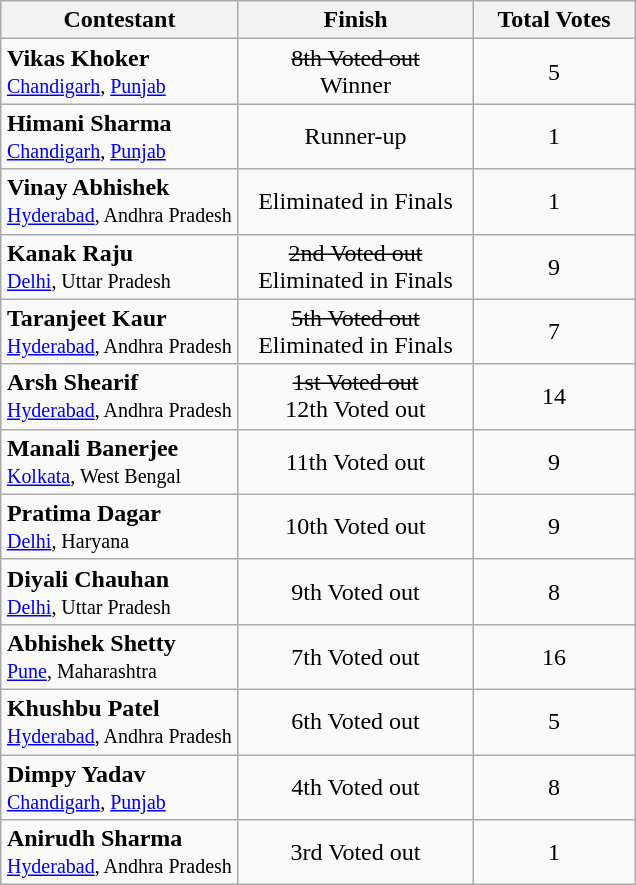<table class="wikitable" style="margin:auto; text-align:center">
<tr>
<th width=150>Contestant</th>
<th width=150>Finish</th>
<th width=100>Total Votes</th>
</tr>
<tr>
<td align="left"><strong>Vikas Khoker</strong><br><small><a href='#'>Chandigarh</a>, <a href='#'>Punjab</a> </small></td>
<td><s>8th Voted out</s><br>Winner</td>
<td>5</td>
</tr>
<tr>
<td align="left"><strong>Himani Sharma</strong><br><small><a href='#'>Chandigarh</a>, <a href='#'>Punjab</a> </small></td>
<td>Runner-up</td>
<td>1</td>
</tr>
<tr>
<td align="left"><strong>Vinay Abhishek</strong><br><small><a href='#'>Hyderabad</a>, Andhra Pradesh </small></td>
<td>Eliminated in Finals</td>
<td>1</td>
</tr>
<tr>
<td align="left"><strong>Kanak Raju</strong><br><small><a href='#'>Delhi</a>, Uttar Pradesh </small></td>
<td><s>2nd Voted out</s><br>Eliminated in Finals</td>
<td>9</td>
</tr>
<tr>
<td align="left"><strong>Taranjeet Kaur</strong><br><small><a href='#'>Hyderabad</a>, Andhra Pradesh</small></td>
<td><s>5th Voted out</s><br>Eliminated in Finals</td>
<td>7</td>
</tr>
<tr>
<td align="left"><strong>Arsh Shearif</strong><br><small><a href='#'>Hyderabad</a>, Andhra Pradesh</small></td>
<td><s>1st Voted out</s><br>12th Voted out</td>
<td>14</td>
</tr>
<tr>
<td align="left"><strong>Manali Banerjee</strong><br><small><a href='#'>Kolkata</a>, West Bengal </small></td>
<td>11th Voted out</td>
<td>9</td>
</tr>
<tr>
<td align="left"><strong>Pratima Dagar</strong><br><small><a href='#'>Delhi</a>, Haryana </small></td>
<td>10th Voted out</td>
<td>9</td>
</tr>
<tr>
<td align="left"><strong>Diyali Chauhan</strong><br><small><a href='#'>Delhi</a>, Uttar Pradesh </small></td>
<td>9th Voted out</td>
<td>8</td>
</tr>
<tr>
<td align="left"><strong>Abhishek Shetty</strong><br><small><a href='#'>Pune</a>, Maharashtra </small></td>
<td>7th Voted out</td>
<td>16</td>
</tr>
<tr>
<td align="left"><strong>Khushbu Patel</strong><br><small><a href='#'>Hyderabad</a>, Andhra Pradesh</small></td>
<td>6th Voted out</td>
<td>5</td>
</tr>
<tr>
<td align="left"><strong>Dimpy Yadav</strong><br><small><a href='#'>Chandigarh</a>, <a href='#'>Punjab</a> </small></td>
<td>4th Voted out</td>
<td>8</td>
</tr>
<tr>
<td align="left"><strong>Anirudh Sharma</strong><br><small><a href='#'>Hyderabad</a>, Andhra Pradesh</small></td>
<td>3rd Voted out</td>
<td>1</td>
</tr>
</table>
